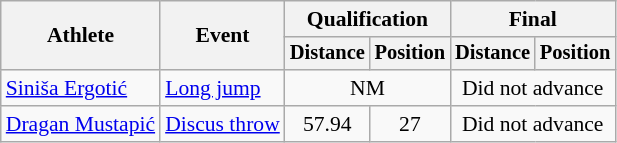<table class=wikitable style="font-size:90%">
<tr>
<th rowspan="2">Athlete</th>
<th rowspan="2">Event</th>
<th colspan="2">Qualification</th>
<th colspan="2">Final</th>
</tr>
<tr style="font-size:95%">
<th>Distance</th>
<th>Position</th>
<th>Distance</th>
<th>Position</th>
</tr>
<tr align=center>
<td align=left><a href='#'>Siniša Ergotić</a></td>
<td align=left><a href='#'>Long jump</a></td>
<td colspan=2>NM</td>
<td colspan=2>Did not advance</td>
</tr>
<tr align=center>
<td align=left><a href='#'>Dragan Mustapić</a></td>
<td align=left><a href='#'>Discus throw</a></td>
<td>57.94</td>
<td>27</td>
<td colspan=2>Did not advance</td>
</tr>
</table>
